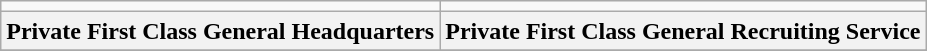<table class="wikitable" style="text-align:center">
<tr>
<td></td>
<td></td>
</tr>
<tr>
<th>Private First Class General Headquarters</th>
<th>Private First Class General Recruiting Service</th>
</tr>
<tr>
</tr>
</table>
